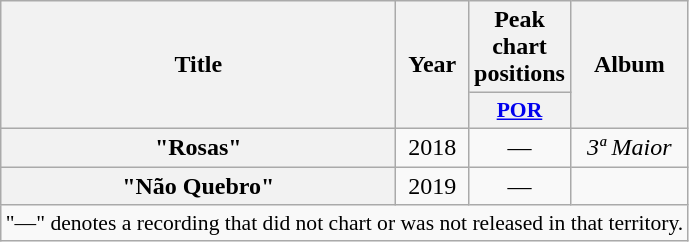<table class="wikitable plainrowheaders" style="text-align:center;">
<tr>
<th rowspan="2" scope="col" style="width:16em;">Title</th>
<th rowspan="2" scope="col">Year</th>
<th scope="col">Peak chart positions</th>
<th rowspan="2" scope="col">Album</th>
</tr>
<tr>
<th scope="col" style="width:2.5em;font-size:90%;"><a href='#'>POR</a><br></th>
</tr>
<tr>
<th scope="row">"Rosas"<br></th>
<td>2018</td>
<td>—</td>
<td><em>3ª Maior</em></td>
</tr>
<tr>
<th scope="row">"Não Quebro"<br></th>
<td>2019</td>
<td>—</td>
<td><em></em></td>
</tr>
<tr>
<td colspan="4" style="font-size:90%">"—" denotes a recording that did not chart or was not released in that territory.</td>
</tr>
</table>
